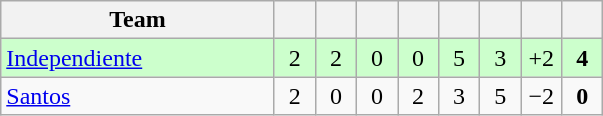<table class="wikitable" style="text-align: center;">
<tr>
<th width=175>Team</th>
<th width=20></th>
<th width=20></th>
<th width=20></th>
<th width=20></th>
<th width=20></th>
<th width=20></th>
<th width=20></th>
<th width=20></th>
</tr>
<tr bgcolor=#CCFFCC>
<td align=left> <a href='#'>Independiente</a></td>
<td>2</td>
<td>2</td>
<td>0</td>
<td>0</td>
<td>5</td>
<td>3</td>
<td>+2</td>
<td><strong>4</strong></td>
</tr>
<tr>
<td align=left> <a href='#'>Santos</a></td>
<td>2</td>
<td>0</td>
<td>0</td>
<td>2</td>
<td>3</td>
<td>5</td>
<td>−2</td>
<td><strong>0</strong></td>
</tr>
</table>
